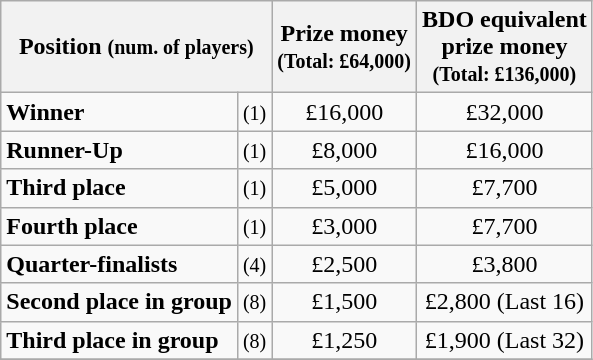<table class="wikitable">
<tr>
<th colspan=2>Position <small>(num. of players)</small></th>
<th>Prize money<br><small>(Total: £64,000)</small></th>
<th>BDO equivalent<br>prize money<br><small>(Total: £136,000)</small></th>
</tr>
<tr>
<td><strong>Winner</strong></td>
<td align=center><small>(1)</small></td>
<td align=center>£16,000</td>
<td align=center>£32,000</td>
</tr>
<tr>
<td><strong>Runner-Up</strong></td>
<td align=center><small>(1)</small></td>
<td align=center>£8,000</td>
<td align=center>£16,000</td>
</tr>
<tr>
<td><strong>Third place</strong></td>
<td align=center><small>(1)</small></td>
<td align=center>£5,000</td>
<td align=center>£7,700</td>
</tr>
<tr>
<td><strong>Fourth place</strong></td>
<td align=center><small>(1)</small></td>
<td align=center>£3,000</td>
<td align=center>£7,700</td>
</tr>
<tr>
<td><strong>Quarter-finalists</strong></td>
<td align=center><small>(4)</small></td>
<td align=center>£2,500</td>
<td align=center>£3,800</td>
</tr>
<tr>
<td><strong>Second place in group</strong></td>
<td align=center><small>(8)</small></td>
<td align=center>£1,500</td>
<td align=center>£2,800 (Last 16)</td>
</tr>
<tr>
<td><strong>Third place in group</strong></td>
<td align=center><small>(8)</small></td>
<td align=center>£1,250</td>
<td align=center>£1,900 (Last 32)</td>
</tr>
<tr>
</tr>
</table>
